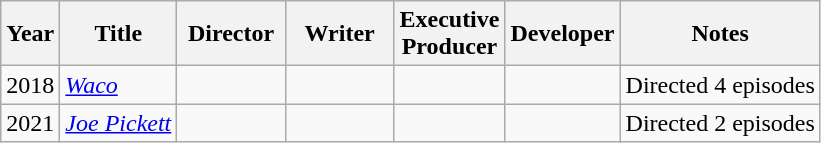<table class="wikitable">
<tr>
<th>Year</th>
<th>Title</th>
<th width="65">Director</th>
<th width="65">Writer</th>
<th width="65">Executive<br>Producer</th>
<th width="65">Developer</th>
<th>Notes</th>
</tr>
<tr>
<td>2018</td>
<td><em><a href='#'>Waco</a></em></td>
<td></td>
<td></td>
<td></td>
<td></td>
<td>Directed 4 episodes</td>
</tr>
<tr>
<td>2021</td>
<td><em><a href='#'>Joe Pickett</a></em></td>
<td></td>
<td></td>
<td></td>
<td></td>
<td>Directed 2 episodes</td>
</tr>
</table>
